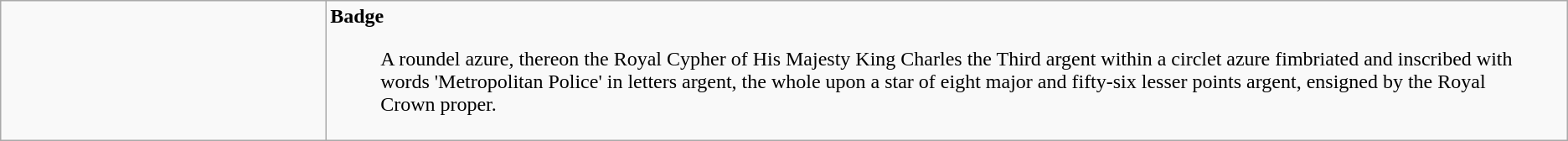<table class="wikitable">
<tr>
<td style=width:15.7em></td>
<td><strong>Badge</strong><blockquote>A roundel azure, thereon the Royal Cypher of His Majesty King Charles the Third argent within a circlet azure fimbriated and inscribed with words 'Metropolitan Police' in letters argent, the whole upon a star of eight major and fifty-six lesser points argent, ensigned by the Royal Crown proper.</blockquote></td>
</tr>
</table>
